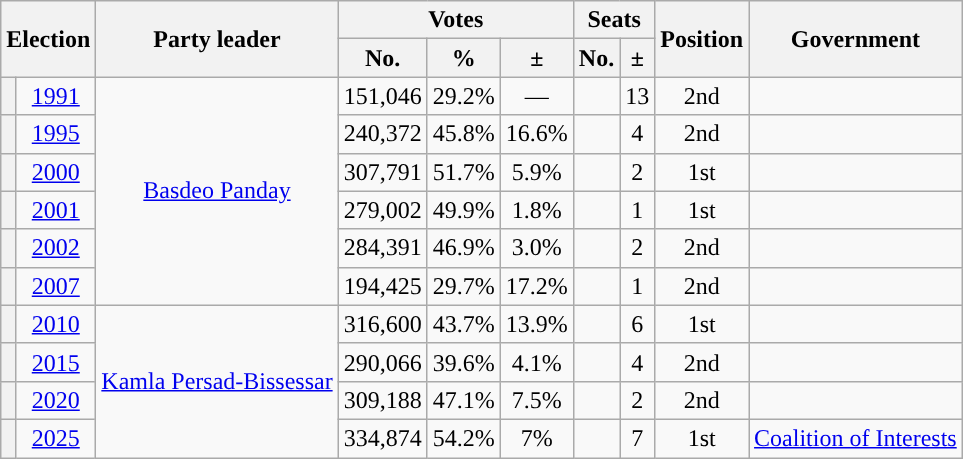<table class="wikitable" style="text-align:center">
<tr>
<th colspan="2" rowspan="2"><strong>Election</strong></th>
<th rowspan="2"><strong>Party leader</strong></th>
<th colspan="3">Votes</th>
<th colspan="2">Seats</th>
<th rowspan="2"><strong>Position</strong></th>
<th rowspan="2">Government</th>
</tr>
<tr>
<th>No.</th>
<th><strong>%</strong></th>
<th>±</th>
<th><strong>No.</strong></th>
<th>±</th>
</tr>
<tr>
<th style="background-color: "></th>
<td><a href='#'>1991</a></td>
<td rowspan="6"><a href='#'>Basdeo Panday</a></td>
<td>151,046</td>
<td>29.2%</td>
<td>—</td>
<td></td>
<td> 13</td>
<td>2nd</td>
<td></td>
</tr>
<tr>
<th style="background-color: "></th>
<td><a href='#'>1995</a></td>
<td>240,372</td>
<td>45.8%</td>
<td> 16.6%</td>
<td></td>
<td> 4</td>
<td> 2nd</td>
<td></td>
</tr>
<tr>
<th style="background-color: "></th>
<td><a href='#'>2000</a></td>
<td>307,791</td>
<td>51.7%</td>
<td> 5.9%</td>
<td></td>
<td> 2</td>
<td> 1st</td>
<td></td>
</tr>
<tr>
<th style="background-color: "></th>
<td><a href='#'>2001</a></td>
<td>279,002</td>
<td>49.9%</td>
<td> 1.8%</td>
<td></td>
<td> 1</td>
<td> 1st</td>
<td></td>
</tr>
<tr>
<th style="background-color: "></th>
<td><a href='#'>2002</a></td>
<td>284,391</td>
<td>46.9%</td>
<td> 3.0%</td>
<td></td>
<td> 2</td>
<td> 2nd</td>
<td></td>
</tr>
<tr>
<th style="background-color: "></th>
<td><a href='#'>2007</a></td>
<td>194,425</td>
<td>29.7%</td>
<td> 17.2%</td>
<td></td>
<td> 1</td>
<td> 2nd</td>
<td></td>
</tr>
<tr>
<th style="background-color: "></th>
<td><a href='#'>2010</a></td>
<td rowspan="4"><a href='#'>Kamla Persad-Bissessar</a></td>
<td>316,600</td>
<td>43.7%</td>
<td> 13.9%</td>
<td></td>
<td> 6</td>
<td> 1st</td>
<td></td>
</tr>
<tr>
<th style="background-color: "></th>
<td><a href='#'>2015</a></td>
<td>290,066</td>
<td>39.6%</td>
<td> 4.1%</td>
<td></td>
<td> 4</td>
<td> 2nd</td>
<td></td>
</tr>
<tr>
<th style="background-color: "></th>
<td><a href='#'>2020</a></td>
<td>309,188</td>
<td>47.1%</td>
<td> 7.5%</td>
<td></td>
<td> 2</td>
<td> 2nd</td>
<td></td>
</tr>
<tr>
<th style="background-color: "></th>
<td><a href='#'>2025</a></td>
<td>334,874</td>
<td>54.2%</td>
<td> 7%</td>
<td></td>
<td> 7</td>
<td> 1st</td>
<td><a href='#'>Coalition of Interests</a></td>
</tr>
</table>
